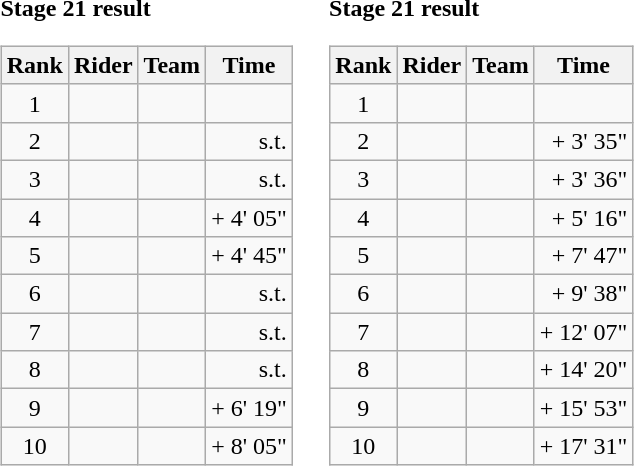<table>
<tr>
<td><strong>Stage 21 result</strong><br><table class="wikitable">
<tr>
<th scope="col">Rank</th>
<th scope="col">Rider</th>
<th scope="col">Team</th>
<th scope="col">Time</th>
</tr>
<tr>
<td style="text-align:center;">1</td>
<td></td>
<td></td>
<td style="text-align:right;"></td>
</tr>
<tr>
<td style="text-align:center;">2</td>
<td></td>
<td></td>
<td style="text-align:right;">s.t.</td>
</tr>
<tr>
<td style="text-align:center;">3</td>
<td></td>
<td></td>
<td style="text-align:right;">s.t.</td>
</tr>
<tr>
<td style="text-align:center;">4</td>
<td></td>
<td></td>
<td style="text-align:right;">+ 4' 05"</td>
</tr>
<tr>
<td style="text-align:center;">5</td>
<td></td>
<td></td>
<td style="text-align:right;">+ 4' 45"</td>
</tr>
<tr>
<td style="text-align:center;">6</td>
<td></td>
<td></td>
<td style="text-align:right;">s.t.</td>
</tr>
<tr>
<td style="text-align:center;">7</td>
<td></td>
<td></td>
<td style="text-align:right;">s.t.</td>
</tr>
<tr>
<td style="text-align:center;">8</td>
<td></td>
<td></td>
<td style="text-align:right;">s.t.</td>
</tr>
<tr>
<td style="text-align:center;">9</td>
<td></td>
<td></td>
<td style="text-align:right;">+ 6' 19"</td>
</tr>
<tr>
<td style="text-align:center;">10</td>
<td></td>
<td></td>
<td style="text-align:right;">+ 8' 05"</td>
</tr>
</table>
</td>
<td></td>
<td><strong>Stage 21 result</strong><br><table class="wikitable">
<tr>
<th scope="col">Rank</th>
<th scope="col">Rider</th>
<th scope="col">Team</th>
<th scope="col">Time</th>
</tr>
<tr>
<td style="text-align:center;">1</td>
<td></td>
<td></td>
<td style="text-align:right;"></td>
</tr>
<tr>
<td style="text-align:center;">2</td>
<td></td>
<td></td>
<td style="text-align:right;">+ 3' 35"</td>
</tr>
<tr>
<td style="text-align:center;">3</td>
<td></td>
<td></td>
<td style="text-align:right;">+ 3' 36"</td>
</tr>
<tr>
<td style="text-align:center;">4</td>
<td></td>
<td></td>
<td style="text-align:right;">+ 5' 16"</td>
</tr>
<tr>
<td style="text-align:center;">5</td>
<td></td>
<td></td>
<td style="text-align:right;">+ 7' 47"</td>
</tr>
<tr>
<td style="text-align:center;">6</td>
<td></td>
<td></td>
<td style="text-align:right;">+ 9' 38"</td>
</tr>
<tr>
<td style="text-align:center;">7</td>
<td></td>
<td></td>
<td style="text-align:right;">+ 12' 07"</td>
</tr>
<tr>
<td style="text-align:center;">8</td>
<td></td>
<td></td>
<td style="text-align:right;">+ 14' 20"</td>
</tr>
<tr>
<td style="text-align:center;">9</td>
<td></td>
<td></td>
<td style="text-align:right;">+ 15' 53"</td>
</tr>
<tr>
<td style="text-align:center;">10</td>
<td></td>
<td></td>
<td style="text-align:right;">+ 17' 31"</td>
</tr>
</table>
</td>
</tr>
</table>
